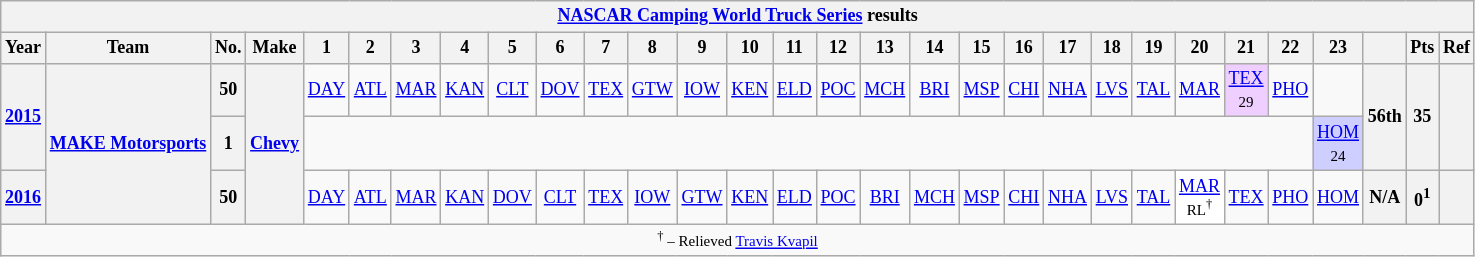<table class="wikitable" style="text-align:center; font-size:75%">
<tr>
<th colspan=30><a href='#'>NASCAR Camping World Truck Series</a> results</th>
</tr>
<tr>
<th>Year</th>
<th>Team</th>
<th>No.</th>
<th>Make</th>
<th>1</th>
<th>2</th>
<th>3</th>
<th>4</th>
<th>5</th>
<th>6</th>
<th>7</th>
<th>8</th>
<th>9</th>
<th>10</th>
<th>11</th>
<th>12</th>
<th>13</th>
<th>14</th>
<th>15</th>
<th>16</th>
<th>17</th>
<th>18</th>
<th>19</th>
<th>20</th>
<th>21</th>
<th>22</th>
<th>23</th>
<th></th>
<th>Pts</th>
<th>Ref</th>
</tr>
<tr>
<th rowspan=2><a href='#'>2015</a></th>
<th rowspan=3><a href='#'>MAKE Motorsports</a></th>
<th>50</th>
<th rowspan=3><a href='#'>Chevy</a></th>
<td><a href='#'>DAY</a></td>
<td><a href='#'>ATL</a></td>
<td><a href='#'>MAR</a></td>
<td><a href='#'>KAN</a></td>
<td><a href='#'>CLT</a></td>
<td><a href='#'>DOV</a></td>
<td><a href='#'>TEX</a></td>
<td><a href='#'>GTW</a></td>
<td><a href='#'>IOW</a></td>
<td><a href='#'>KEN</a></td>
<td><a href='#'>ELD</a></td>
<td><a href='#'>POC</a></td>
<td><a href='#'>MCH</a></td>
<td><a href='#'>BRI</a></td>
<td><a href='#'>MSP</a></td>
<td><a href='#'>CHI</a></td>
<td><a href='#'>NHA</a></td>
<td><a href='#'>LVS</a></td>
<td><a href='#'>TAL</a></td>
<td><a href='#'>MAR</a></td>
<td style="background:#EFCFFF;"><a href='#'>TEX</a><br><small>29</small></td>
<td><a href='#'>PHO</a></td>
<td></td>
<th rowspan=2>56th</th>
<th rowspan=2>35</th>
<th rowspan=2></th>
</tr>
<tr>
<th>1</th>
<td colspan=22></td>
<td style="background:#CFCFFF;"><a href='#'>HOM</a><br><small>24</small></td>
</tr>
<tr>
<th><a href='#'>2016</a></th>
<th>50</th>
<td><a href='#'>DAY</a></td>
<td><a href='#'>ATL</a></td>
<td><a href='#'>MAR</a></td>
<td><a href='#'>KAN</a></td>
<td><a href='#'>DOV</a></td>
<td><a href='#'>CLT</a></td>
<td><a href='#'>TEX</a></td>
<td><a href='#'>IOW</a></td>
<td><a href='#'>GTW</a></td>
<td><a href='#'>KEN</a></td>
<td><a href='#'>ELD</a></td>
<td><a href='#'>POC</a></td>
<td><a href='#'>BRI</a></td>
<td><a href='#'>MCH</a></td>
<td><a href='#'>MSP</a></td>
<td><a href='#'>CHI</a></td>
<td><a href='#'>NHA</a></td>
<td><a href='#'>LVS</a></td>
<td><a href='#'>TAL</a></td>
<td style="background:#FFFFFF;"><a href='#'>MAR</a><br><small>RL<sup>†</sup></small></td>
<td><a href='#'>TEX</a></td>
<td><a href='#'>PHO</a></td>
<td><a href='#'>HOM</a></td>
<th>N/A</th>
<th>0<sup>1</sup></th>
<th></th>
</tr>
<tr>
<td colspan=31><small><sup>†</sup> – Relieved <a href='#'>Travis Kvapil</a></small></td>
</tr>
</table>
